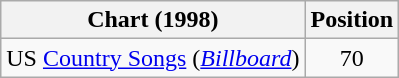<table class="wikitable sortable">
<tr>
<th scope="col">Chart (1998)</th>
<th scope="col">Position</th>
</tr>
<tr>
<td>US <a href='#'>Country Songs</a> (<em><a href='#'>Billboard</a></em>)</td>
<td align="center">70</td>
</tr>
</table>
